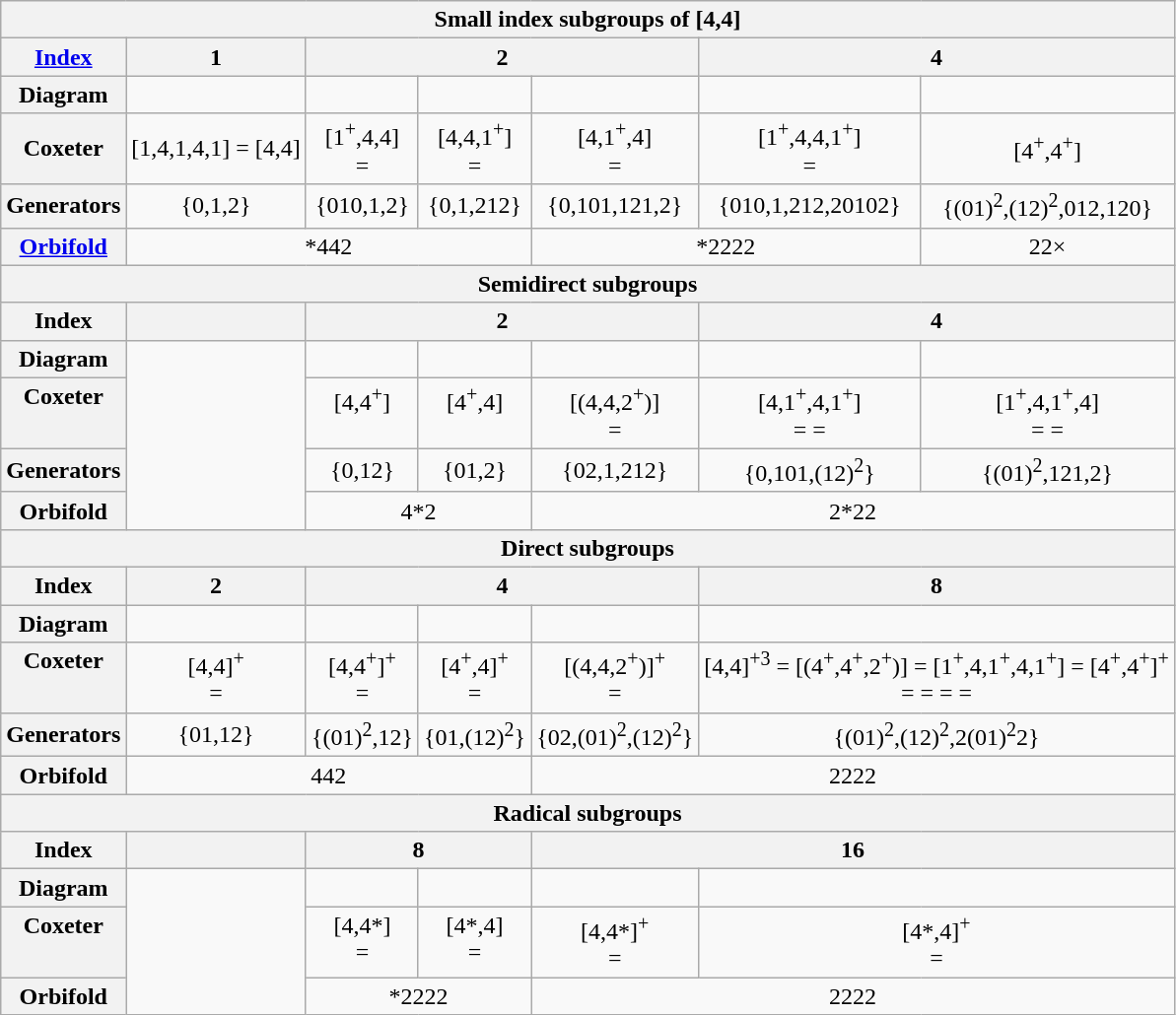<table class="wikitable collapsible collapsed" style="text-align:center;">
<tr>
<th colspan=12>Small index subgroups of [4,4]</th>
</tr>
<tr>
<th><a href='#'>Index</a></th>
<th>1</th>
<th colspan=3>2</th>
<th colspan=2>4</th>
</tr>
<tr>
<th>Diagram</th>
<td></td>
<td></td>
<td></td>
<td></td>
<td></td>
<td></td>
</tr>
<tr>
<th>Coxeter<br></th>
<td>[<span>1</span>,4,<span>1</span>,4,<span>1</span>] = [4,4]<br></td>
<td>[1<sup>+</sup>,4,4]<br> = </td>
<td>[4,4,1<sup>+</sup>]<br> = </td>
<td>[4,1<sup>+</sup>,4]<br> = </td>
<td>[1<sup>+</sup>,4,4,1<sup>+</sup>]<br> = </td>
<td>[4<sup>+</sup>,4<sup>+</sup>]<br></td>
</tr>
<tr>
<th>Generators</th>
<td>{<span>0</span>,<span>1</span>,<span>2</span>}</td>
<td>{<span>010</span>,<span>1</span>,<span>2</span>}</td>
<td>{<span>0</span>,<span>1</span>,<span>212</span>}</td>
<td>{<span>0</span>,<span>101</span>,<span>121</span>,<span>2</span>}</td>
<td>{<span>010</span>,<span>1</span>,<span>212</span>,<span>20102</span>}</td>
<td>{(01)<sup>2</sup>,(12)<sup>2</sup>,<span>012</span>,<span>120</span>}</td>
</tr>
<tr align=center>
<th><a href='#'>Orbifold</a></th>
<td colspan=3>*442</td>
<td colspan=2>*2222</td>
<td>22×</td>
</tr>
<tr>
<th colspan=7>Semidirect subgroups</th>
</tr>
<tr>
<th>Index</th>
<th></th>
<th colspan=3>2</th>
<th colspan=2>4</th>
</tr>
<tr>
<th>Diagram</th>
<td rowspan=4></td>
<td></td>
<td></td>
<td></td>
<td></td>
<td></td>
</tr>
<tr valign=top>
<th>Coxeter</th>
<td>[4,4<sup>+</sup>]<br></td>
<td>[4<sup>+</sup>,4]<br></td>
<td>[(4,4,2<sup>+</sup>)]<br> = </td>
<td>[4,1<sup>+</sup>,4,1<sup>+</sup>]<br> =  = </td>
<td>[1<sup>+</sup>,4,1<sup>+</sup>,4]<br> =  = </td>
</tr>
<tr>
<th>Generators</th>
<td>{<span>0</span>,12}</td>
<td>{01,<span>2</span>}</td>
<td>{02,<span>1</span>,<span>212</span>}</td>
<td>{<span>0</span>,<span>101</span>,(12)<sup>2</sup>}</td>
<td>{(01)<sup>2</sup>,<span>121</span>,<span>2</span>}</td>
</tr>
<tr>
<th>Orbifold</th>
<td colspan=2>4*2</td>
<td colspan=3>2*22</td>
</tr>
<tr>
<th colspan=7>Direct subgroups</th>
</tr>
<tr>
<th>Index</th>
<th>2</th>
<th colspan=3>4</th>
<th colspan=2>8</th>
</tr>
<tr>
<th>Diagram</th>
<td></td>
<td></td>
<td></td>
<td></td>
<td colspan=2></td>
</tr>
<tr valign=top>
<th>Coxeter</th>
<td>[4,4]<sup>+</sup><br> = </td>
<td>[4,4<sup>+</sup>]<sup>+</sup><br> = </td>
<td>[4<sup>+</sup>,4]<sup>+</sup><br> = </td>
<td>[(4,4,2<sup>+</sup>)]<sup>+</sup><br> = </td>
<td colspan=2>[4,4]<sup>+3</sup> = [(4<sup>+</sup>,4<sup>+</sup>,2<sup>+</sup>)] = [1<sup>+</sup>,4,1<sup>+</sup>,4,1<sup>+</sup>] = [4<sup>+</sup>,4<sup>+</sup>]<sup>+</sup><br> = =  =  = </td>
</tr>
<tr>
<th>Generators</th>
<td>{01,12}</td>
<td>{(01)<sup>2</sup>,12}</td>
<td>{01,(12)<sup>2</sup>}</td>
<td>{02,(01)<sup>2</sup>,(12)<sup>2</sup>}</td>
<td colspan=2>{(01)<sup>2</sup>,(12)<sup>2</sup>,2(01)<sup>2</sup>2}</td>
</tr>
<tr>
<th>Orbifold</th>
<td colspan=3>442</td>
<td colspan=3>2222</td>
</tr>
<tr>
<th colspan=7>Radical subgroups</th>
</tr>
<tr>
<th>Index</th>
<th></th>
<th colspan=2>8</th>
<th colspan=3>16</th>
</tr>
<tr>
<th>Diagram</th>
<td rowspan=3></td>
<td></td>
<td></td>
<td></td>
<td colspan=2></td>
</tr>
<tr valign=top>
<th>Coxeter</th>
<td>[4,4*]<br> = </td>
<td>[4*,4]<br> = </td>
<td>[4,4*]<sup>+</sup><br> = </td>
<td colspan=2>[4*,4]<sup>+</sup><br> = </td>
</tr>
<tr>
<th>Orbifold</th>
<td colspan=2>*2222</td>
<td colspan=3>2222</td>
</tr>
</table>
